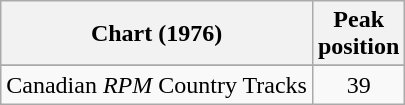<table class="wikitable sortable">
<tr>
<th align="left">Chart (1976)</th>
<th align="center">Peak<br>position</th>
</tr>
<tr>
</tr>
<tr>
<td>Canadian <em>RPM</em> Country Tracks</td>
<td align="center">39</td>
</tr>
</table>
